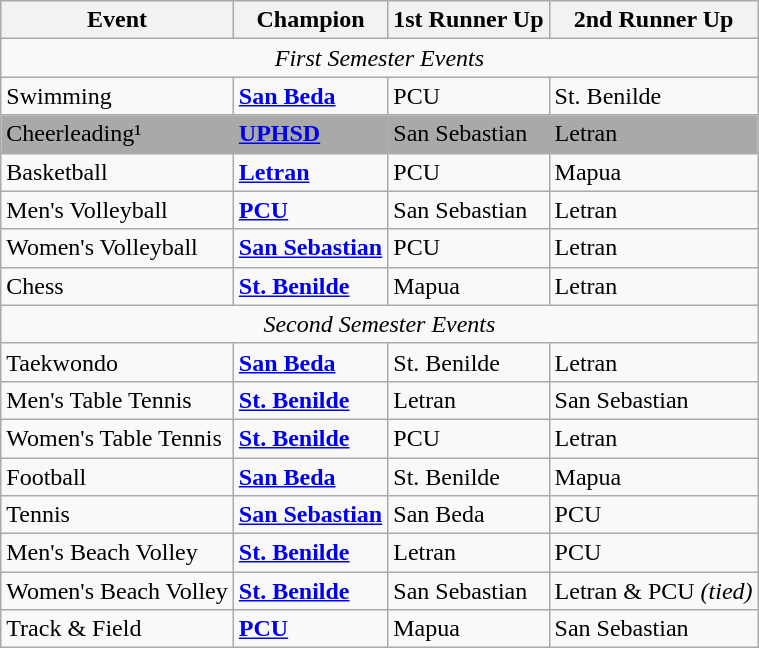<table class="wikitable">
<tr>
<th>Event</th>
<th>Champion</th>
<th>1st Runner Up</th>
<th>2nd Runner Up</th>
</tr>
<tr>
<td colspan=4 align="center"><em>First Semester Events</em></td>
</tr>
<tr>
<td>Swimming</td>
<td><strong><a href='#'>San Beda</a></strong></td>
<td>PCU</td>
<td>St. Benilde</td>
</tr>
<tr bgcolor="darkgray">
<td>Cheerleading¹</td>
<td><strong><a href='#'>UPHSD</a></strong></td>
<td>San Sebastian</td>
<td>Letran</td>
</tr>
<tr>
<td>Basketball</td>
<td><strong><a href='#'>Letran</a></strong></td>
<td>PCU</td>
<td>Mapua</td>
</tr>
<tr>
<td>Men's Volleyball</td>
<td><strong><a href='#'>PCU</a></strong></td>
<td>San Sebastian</td>
<td>Letran</td>
</tr>
<tr>
<td>Women's Volleyball</td>
<td><strong><a href='#'>San Sebastian</a></strong></td>
<td>PCU</td>
<td>Letran</td>
</tr>
<tr>
<td>Chess</td>
<td><strong><a href='#'>St. Benilde</a></strong></td>
<td>Mapua</td>
<td>Letran</td>
</tr>
<tr>
<td colspan=4 align="center"><em>Second Semester Events</em></td>
</tr>
<tr>
<td>Taekwondo</td>
<td><strong><a href='#'>San Beda</a></strong></td>
<td>St. Benilde</td>
<td>Letran</td>
</tr>
<tr>
<td>Men's Table Tennis</td>
<td><strong><a href='#'>St. Benilde</a></strong></td>
<td>Letran</td>
<td>San Sebastian</td>
</tr>
<tr>
<td>Women's Table Tennis</td>
<td><strong><a href='#'>St. Benilde</a></strong></td>
<td>PCU</td>
<td>Letran</td>
</tr>
<tr>
<td>Football</td>
<td><strong><a href='#'>San Beda</a></strong></td>
<td>St. Benilde</td>
<td>Mapua</td>
</tr>
<tr>
<td>Tennis</td>
<td><strong><a href='#'>San Sebastian</a></strong></td>
<td>San Beda</td>
<td>PCU</td>
</tr>
<tr>
<td>Men's Beach Volley</td>
<td><strong><a href='#'>St. Benilde</a></strong></td>
<td>Letran</td>
<td>PCU</td>
</tr>
<tr>
<td>Women's Beach Volley</td>
<td><strong><a href='#'>St. Benilde</a></strong></td>
<td>San Sebastian</td>
<td>Letran & PCU <em>(tied)</em></td>
</tr>
<tr>
<td>Track & Field</td>
<td><strong><a href='#'>PCU</a></strong></td>
<td>Mapua</td>
<td>San Sebastian</td>
</tr>
</table>
